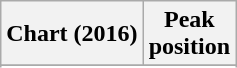<table class="wikitable sortable plainrowheaders" style="text-align:center">
<tr>
<th scope="col">Chart (2016)</th>
<th scope="col">Peak<br>position</th>
</tr>
<tr>
</tr>
<tr>
</tr>
<tr>
</tr>
<tr>
</tr>
<tr>
</tr>
</table>
